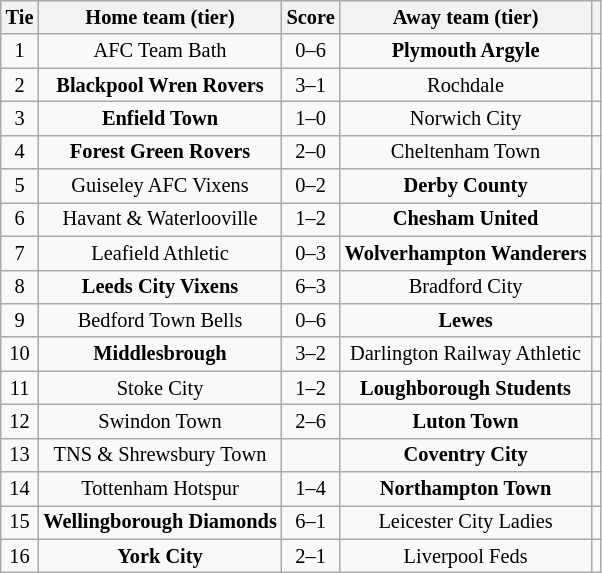<table class="wikitable" style="text-align:center; font-size:85%">
<tr>
<th>Tie</th>
<th>Home team (tier)</th>
<th>Score</th>
<th>Away team (tier)</th>
<th></th>
</tr>
<tr>
<td align="center">1</td>
<td>AFC Team Bath</td>
<td align="center">0–6</td>
<td><strong>Plymouth Argyle</strong></td>
<td></td>
</tr>
<tr>
<td align="center">2</td>
<td><strong>Blackpool Wren Rovers</strong></td>
<td align="center">3–1</td>
<td>Rochdale</td>
<td></td>
</tr>
<tr>
<td align="center">3</td>
<td><strong>Enfield Town</strong></td>
<td align="center">1–0</td>
<td>Norwich City</td>
<td></td>
</tr>
<tr>
<td align="center">4</td>
<td><strong>Forest Green Rovers</strong></td>
<td align="center">2–0</td>
<td>Cheltenham Town</td>
<td></td>
</tr>
<tr>
<td align="center">5</td>
<td>Guiseley AFC Vixens</td>
<td align="center">0–2</td>
<td><strong>Derby County</strong></td>
<td></td>
</tr>
<tr>
<td align="center">6</td>
<td>Havant & Waterlooville</td>
<td align="center">1–2</td>
<td><strong>Chesham United</strong></td>
<td></td>
</tr>
<tr>
<td align="center">7</td>
<td>Leafield Athletic</td>
<td align="center">0–3</td>
<td><strong>Wolverhampton Wanderers</strong></td>
<td></td>
</tr>
<tr>
<td align="center">8</td>
<td><strong>Leeds City Vixens</strong></td>
<td align="center">6–3</td>
<td>Bradford City</td>
<td></td>
</tr>
<tr>
<td align="center">9</td>
<td>Bedford Town Bells</td>
<td align="center">0–6</td>
<td><strong>Lewes</strong></td>
<td></td>
</tr>
<tr>
<td align="center">10</td>
<td><strong>Middlesbrough</strong></td>
<td align="center">3–2</td>
<td>Darlington Railway Athletic</td>
<td></td>
</tr>
<tr>
<td align="center">11</td>
<td>Stoke City</td>
<td align="center">1–2</td>
<td><strong>Loughborough Students</strong></td>
<td></td>
</tr>
<tr>
<td align="center">12</td>
<td>Swindon Town</td>
<td align="center">2–6</td>
<td><strong>Luton Town</strong></td>
<td></td>
</tr>
<tr>
<td align="center">13</td>
<td>TNS & Shrewsbury Town</td>
<td align="center"></td>
<td><strong>Coventry City</strong></td>
<td></td>
</tr>
<tr>
<td align="center">14</td>
<td>Tottenham Hotspur</td>
<td align="center">1–4</td>
<td><strong>Northampton Town</strong></td>
<td></td>
</tr>
<tr>
<td align="center">15</td>
<td><strong>Wellingborough Diamonds</strong></td>
<td align="center">6–1</td>
<td>Leicester City Ladies</td>
<td></td>
</tr>
<tr>
<td align="center">16</td>
<td><strong>York City</strong></td>
<td align="center">2–1 </td>
<td>Liverpool Feds</td>
<td></td>
</tr>
</table>
